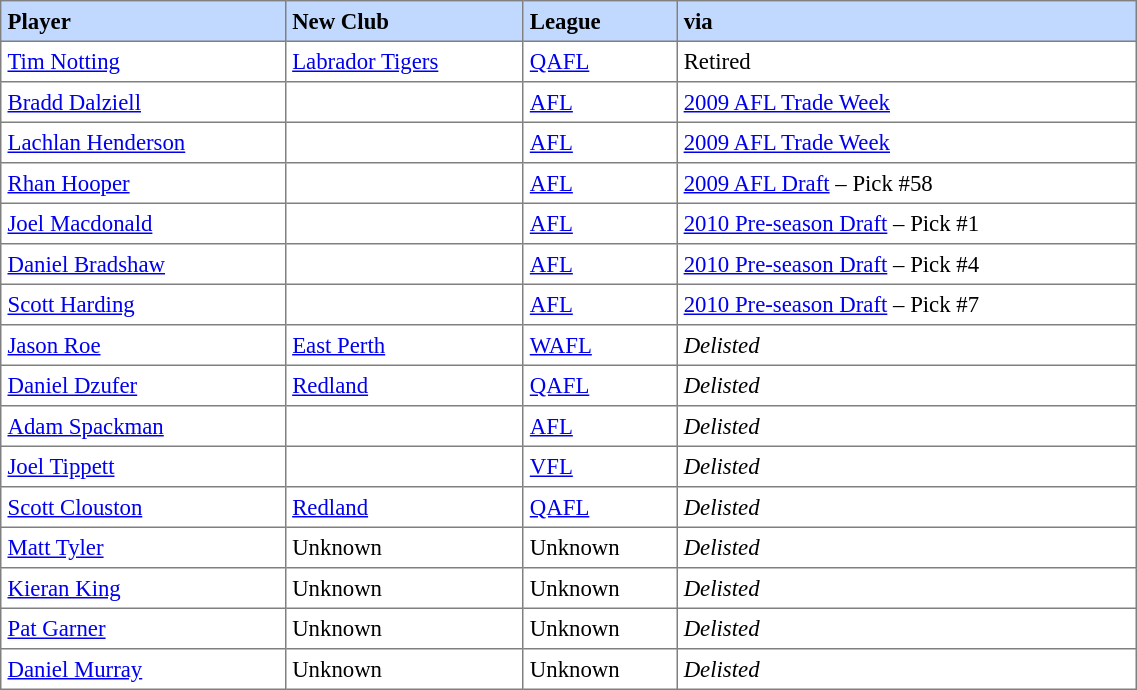<table border="1" cellpadding="4" cellspacing="0"  style="text-align:left; font-size:95%; border-collapse:collapse; width:60%;">
<tr style="background:#C1D8FF;">
<th>Player</th>
<th>New Club</th>
<th>League</th>
<th>via</th>
</tr>
<tr>
<td> <a href='#'>Tim Notting</a></td>
<td><a href='#'>Labrador Tigers</a></td>
<td><a href='#'>QAFL</a></td>
<td>Retired</td>
</tr>
<tr>
<td> <a href='#'>Bradd Dalziell</a></td>
<td></td>
<td><a href='#'>AFL</a></td>
<td><a href='#'>2009 AFL Trade Week</a></td>
</tr>
<tr>
<td> <a href='#'>Lachlan Henderson</a></td>
<td></td>
<td><a href='#'>AFL</a></td>
<td><a href='#'>2009 AFL Trade Week</a></td>
</tr>
<tr>
<td> <a href='#'>Rhan Hooper</a></td>
<td></td>
<td><a href='#'>AFL</a></td>
<td><a href='#'>2009 AFL Draft</a> – Pick #58</td>
</tr>
<tr>
<td> <a href='#'>Joel Macdonald</a></td>
<td></td>
<td><a href='#'>AFL</a></td>
<td><a href='#'>2010 Pre-season Draft</a> – Pick #1</td>
</tr>
<tr>
<td> <a href='#'>Daniel Bradshaw</a></td>
<td></td>
<td><a href='#'>AFL</a></td>
<td><a href='#'>2010 Pre-season Draft</a> – Pick #4</td>
</tr>
<tr>
<td> <a href='#'>Scott Harding</a></td>
<td></td>
<td><a href='#'>AFL</a></td>
<td><a href='#'>2010 Pre-season Draft</a> – Pick #7</td>
</tr>
<tr>
<td> <a href='#'>Jason Roe</a></td>
<td><a href='#'>East Perth</a></td>
<td><a href='#'>WAFL</a></td>
<td><em>Delisted</em></td>
</tr>
<tr>
<td> <a href='#'>Daniel Dzufer</a></td>
<td><a href='#'>Redland</a></td>
<td><a href='#'>QAFL</a></td>
<td><em>Delisted</em></td>
</tr>
<tr>
<td> <a href='#'>Adam Spackman</a></td>
<td></td>
<td><a href='#'>AFL</a></td>
<td><em>Delisted</em></td>
</tr>
<tr>
<td> <a href='#'>Joel Tippett</a></td>
<td></td>
<td><a href='#'>VFL</a></td>
<td><em>Delisted</em></td>
</tr>
<tr>
<td> <a href='#'>Scott Clouston</a></td>
<td><a href='#'>Redland</a></td>
<td><a href='#'>QAFL</a></td>
<td><em>Delisted</em></td>
</tr>
<tr>
<td> <a href='#'>Matt Tyler</a></td>
<td>Unknown</td>
<td>Unknown</td>
<td><em>Delisted</em></td>
</tr>
<tr>
<td> <a href='#'>Kieran King</a></td>
<td>Unknown</td>
<td>Unknown</td>
<td><em>Delisted</em></td>
</tr>
<tr>
<td> <a href='#'>Pat Garner</a></td>
<td>Unknown</td>
<td>Unknown</td>
<td><em>Delisted</em></td>
</tr>
<tr>
<td> <a href='#'>Daniel Murray</a></td>
<td>Unknown</td>
<td>Unknown</td>
<td><em>Delisted</em></td>
</tr>
</table>
